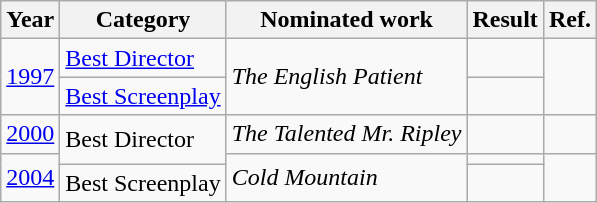<table class=wikitable>
<tr>
<th scope="col">Year</th>
<th scope="col">Category</th>
<th scope="col">Nominated work</th>
<th scope="col">Result</th>
<th>Ref.</th>
</tr>
<tr>
<td rowspan=2><a href='#'>1997</a></td>
<td><a href='#'>Best Director</a></td>
<td rowspan=2><em>The English Patient</em></td>
<td></td>
<td rowspan=2></td>
</tr>
<tr>
<td><a href='#'>Best Screenplay</a></td>
<td></td>
</tr>
<tr>
<td><a href='#'>2000</a></td>
<td rowspan=2>Best Director</td>
<td><em>The Talented Mr. Ripley</em></td>
<td></td>
<td></td>
</tr>
<tr>
<td rowspan=2><a href='#'>2004</a></td>
<td rowspan=2><em>Cold Mountain</em></td>
<td></td>
<td rowspan=2></td>
</tr>
<tr>
<td>Best Screenplay</td>
<td></td>
</tr>
</table>
